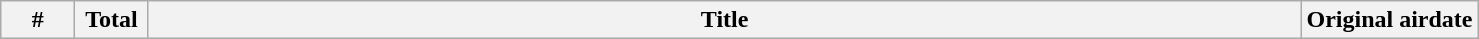<table class="wikitable plainrowheaders" width="78%">
<tr>
<th width="5%">#</th>
<th width="5%">Total</th>
<th>Title</th>
<th width="12%">Original airdate<br>








</th>
</tr>
</table>
